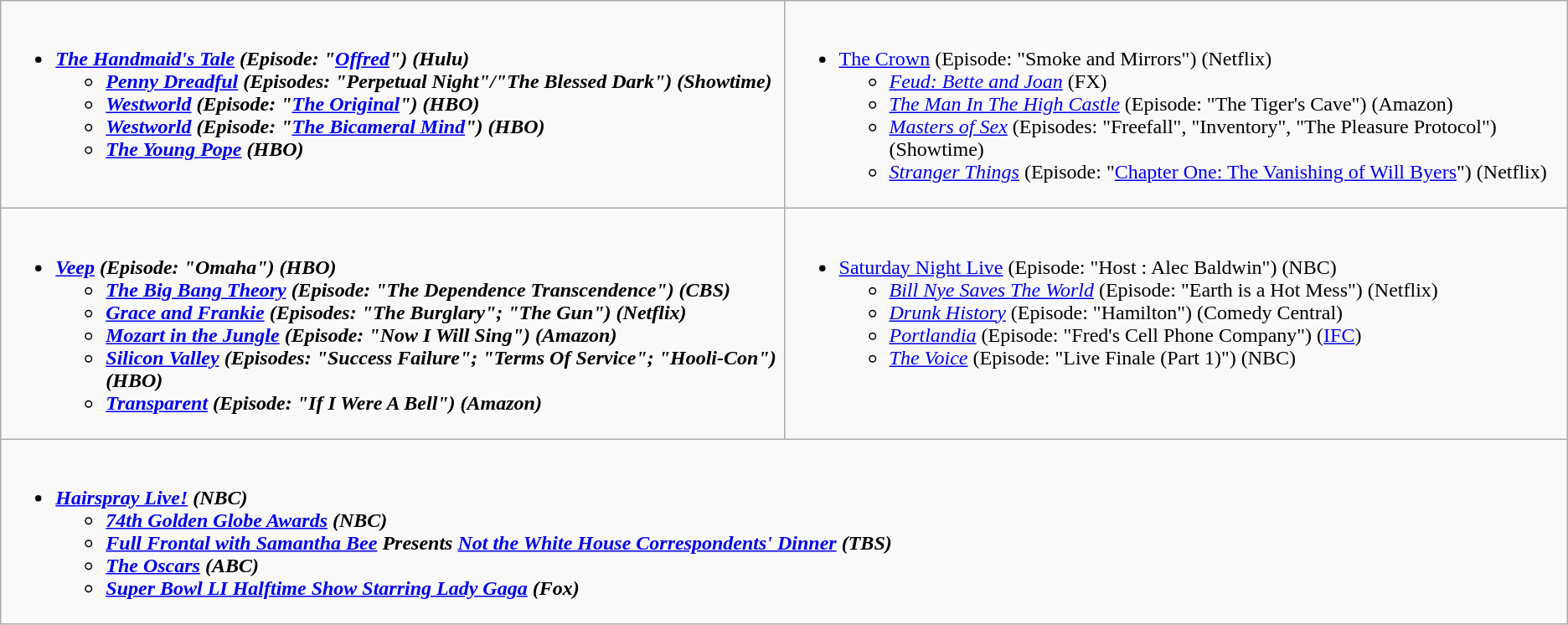<table class="wikitable">
<tr>
<td style="vertical-align:top;" width="50%"><br><ul><li><strong><em><a href='#'>The Handmaid's Tale</a><em> (Episode: "<a href='#'>Offred</a>") (Hulu)<strong><ul><li></em><a href='#'>Penny Dreadful</a><em> (Episodes: "Perpetual Night"/"The Blessed Dark") (Showtime)</li><li></em><a href='#'>Westworld</a><em> (Episode: "<a href='#'>The Original</a>") (HBO)</li><li></em><a href='#'>Westworld</a><em> (Episode: "<a href='#'>The Bicameral Mind</a>") (HBO)</li><li></em><a href='#'>The Young Pope</a><em> (HBO)</li></ul></li></ul></td>
<td style="vertical-align:top;" width="50%"><br><ul><li></em></strong><a href='#'>The Crown</a></em> (Episode: "Smoke and Mirrors") (Netflix)</strong><ul><li><em><a href='#'>Feud: Bette and Joan</a></em> (FX)</li><li><em><a href='#'>The Man In The High Castle</a></em> (Episode: "The Tiger's Cave") (Amazon)</li><li><em><a href='#'>Masters of Sex</a></em> (Episodes: "Freefall", "Inventory", "The Pleasure Protocol") (Showtime)</li><li><em><a href='#'>Stranger Things</a></em> (Episode: "<a href='#'>Chapter One: The Vanishing of Will Byers</a>") (Netflix)</li></ul></li></ul></td>
</tr>
<tr>
<td style="vertical-align:top;" width="50%"><br><ul><li><strong><em><a href='#'>Veep</a><em> (Episode: "Omaha") (HBO)<strong><ul><li></em><a href='#'>The Big Bang Theory</a><em> (Episode: "The Dependence Transcendence") (CBS)</li><li></em><a href='#'>Grace and Frankie</a><em> (Episodes: "The Burglary"; "The Gun") (Netflix)</li><li></em><a href='#'>Mozart in the Jungle</a><em> (Episode: "Now I Will Sing") (Amazon)</li><li></em><a href='#'>Silicon Valley</a><em> (Episodes: "Success Failure"; "Terms Of Service"; "Hooli-Con") (HBO)</li><li></em><a href='#'>Transparent</a><em> (Episode: "If I Were A Bell") (Amazon)</li></ul></li></ul></td>
<td style="vertical-align:top;" width="50%"><br><ul><li></em></strong><a href='#'>Saturday Night Live</a></em> (Episode: "Host : Alec Baldwin") (NBC)</strong><ul><li><em><a href='#'>Bill Nye Saves The World</a></em> (Episode: "Earth is a Hot Mess") (Netflix)</li><li><em><a href='#'>Drunk History</a></em> (Episode: "Hamilton") (Comedy Central)</li><li><em><a href='#'>Portlandia</a></em> (Episode: "Fred's Cell Phone Company") (<a href='#'>IFC</a>)</li><li><em><a href='#'>The Voice</a></em> (Episode: "Live Finale (Part 1)") (NBC)</li></ul></li></ul></td>
</tr>
<tr>
<td style="vertical-align:top;" width="50%" colspan="2"><br><ul><li><strong><em><a href='#'>Hairspray Live!</a><em> (NBC)<strong><ul><li></em><a href='#'>74th Golden Globe Awards</a><em> (NBC)</li><li></em><a href='#'>Full Frontal with Samantha Bee</a> Presents <a href='#'>Not the White House Correspondents' Dinner</a><em> (TBS)</li><li></em><a href='#'>The Oscars</a><em> (ABC)</li><li></em><a href='#'>Super Bowl LI Halftime Show Starring Lady Gaga</a><em> (Fox)</li></ul></li></ul></td>
</tr>
</table>
